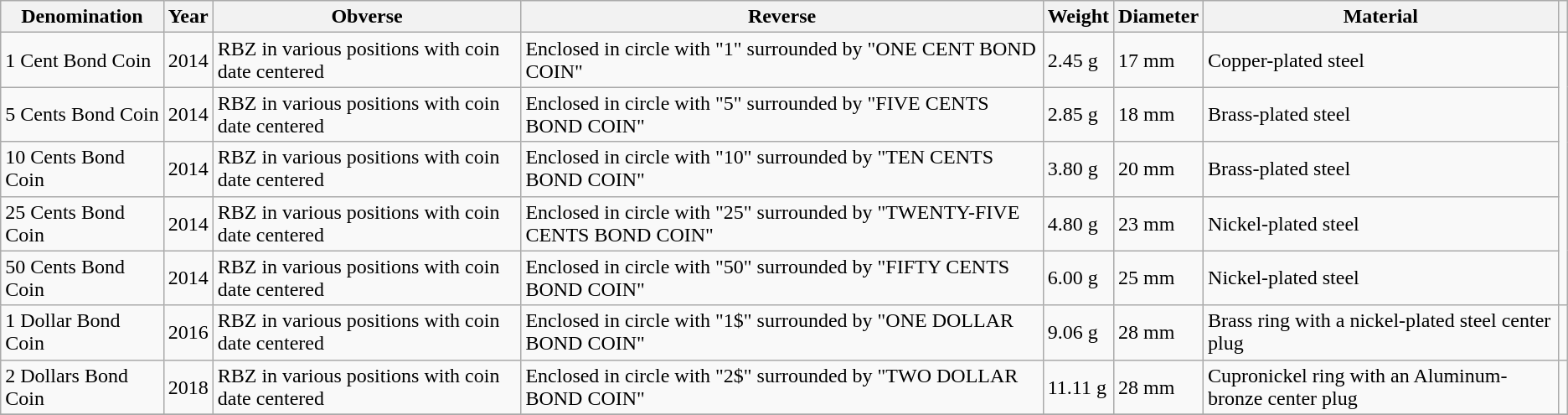<table class="wikitable">
<tr>
<th>Denomination</th>
<th>Year</th>
<th>Obverse</th>
<th>Reverse</th>
<th>Weight</th>
<th>Diameter</th>
<th>Material</th>
<th></th>
</tr>
<tr>
<td>1 Cent Bond Coin</td>
<td>2014</td>
<td>RBZ in various positions with coin date centered</td>
<td>Enclosed in circle with "1" surrounded by "ONE CENT BOND COIN"</td>
<td>2.45 g</td>
<td>17 mm</td>
<td>Copper-plated steel</td>
<td rowspan="5"></td>
</tr>
<tr>
<td>5 Cents Bond Coin</td>
<td>2014</td>
<td>RBZ in various positions with coin date centered</td>
<td>Enclosed in circle with "5" surrounded by "FIVE CENTS BOND COIN"</td>
<td>2.85 g</td>
<td>18 mm</td>
<td>Brass-plated steel</td>
</tr>
<tr>
<td>10 Cents Bond Coin</td>
<td>2014</td>
<td>RBZ in various positions with coin date centered</td>
<td>Enclosed in circle with "10" surrounded by "TEN CENTS BOND COIN"</td>
<td>3.80 g</td>
<td>20 mm</td>
<td>Brass-plated steel</td>
</tr>
<tr>
<td>25 Cents Bond Coin</td>
<td>2014</td>
<td>RBZ in various positions with coin date centered</td>
<td>Enclosed in circle with "25" surrounded by "TWENTY-FIVE CENTS BOND COIN"</td>
<td>4.80 g</td>
<td>23 mm</td>
<td>Nickel-plated steel</td>
</tr>
<tr>
<td>50 Cents Bond Coin</td>
<td>2014</td>
<td>RBZ in various positions with coin date centered</td>
<td>Enclosed in circle with "50" surrounded by "FIFTY CENTS BOND COIN"</td>
<td>6.00 g</td>
<td>25 mm</td>
<td>Nickel-plated steel</td>
</tr>
<tr>
<td>1 Dollar Bond Coin</td>
<td>2016</td>
<td>RBZ in various positions with coin date centered</td>
<td>Enclosed in circle with "1$" surrounded by "ONE DOLLAR BOND COIN"</td>
<td>9.06 g</td>
<td>28 mm</td>
<td>Brass ring with a nickel-plated steel center plug</td>
<td></td>
</tr>
<tr>
<td>2 Dollars Bond Coin</td>
<td>2018</td>
<td>RBZ in various positions with coin date centered</td>
<td>Enclosed in circle with "2$" surrounded by "TWO DOLLAR BOND COIN"</td>
<td>11.11 g</td>
<td>28 mm</td>
<td>Cupronickel ring with an Aluminum-bronze center plug</td>
<td></td>
</tr>
<tr>
</tr>
</table>
